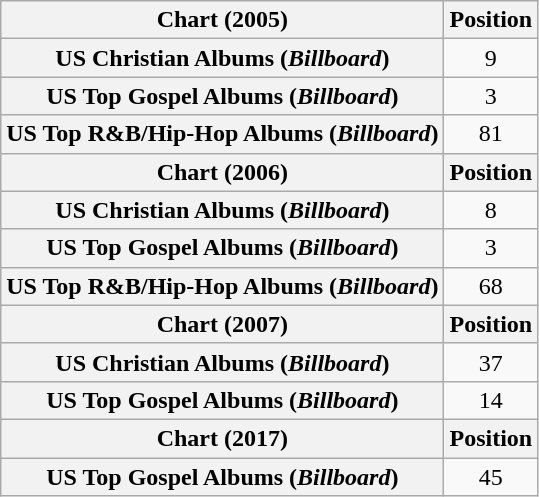<table class="wikitable plainrowheaders" style="text-align:center;">
<tr>
<th scope="col">Chart (2005)</th>
<th scope="col">Position</th>
</tr>
<tr>
<th scope="row">US Christian Albums (<em>Billboard</em>)</th>
<td>9</td>
</tr>
<tr>
<th scope="row">US Top Gospel Albums (<em>Billboard</em>)</th>
<td>3</td>
</tr>
<tr>
<th scope="row">US Top R&B/Hip-Hop Albums (<em>Billboard</em>)</th>
<td>81</td>
</tr>
<tr>
<th scope="col">Chart (2006)</th>
<th scope="col">Position</th>
</tr>
<tr>
<th scope="row">US Christian Albums (<em>Billboard</em>)</th>
<td>8</td>
</tr>
<tr>
<th scope="row">US Top Gospel Albums (<em>Billboard</em>)</th>
<td>3</td>
</tr>
<tr>
<th scope="row">US Top R&B/Hip-Hop Albums (<em>Billboard</em>)</th>
<td>68</td>
</tr>
<tr>
<th scope="col">Chart (2007)</th>
<th scope="col">Position</th>
</tr>
<tr>
<th scope="row">US Christian Albums (<em>Billboard</em>)</th>
<td>37</td>
</tr>
<tr>
<th scope="row">US Top Gospel Albums (<em>Billboard</em>)</th>
<td>14</td>
</tr>
<tr>
<th scope="col">Chart (2017)</th>
<th scope="col">Position</th>
</tr>
<tr>
<th scope="row">US Top Gospel Albums (<em>Billboard</em>)</th>
<td>45</td>
</tr>
</table>
